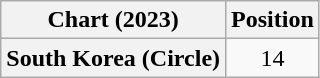<table class="wikitable plainrowheaders" style="text-align:center">
<tr>
<th scope="col">Chart (2023)</th>
<th scope="col">Position</th>
</tr>
<tr>
<th scope="row">South Korea (Circle)</th>
<td>14</td>
</tr>
</table>
